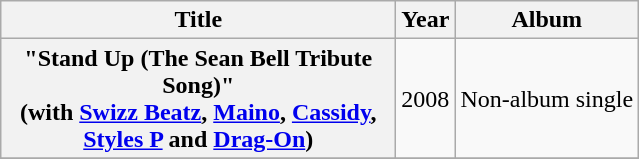<table class="wikitable plainrowheaders" style="text-align:center;">
<tr>
<th scope="col" style="width:16em;">Title</th>
<th scope="col">Year</th>
<th scope="col">Album</th>
</tr>
<tr>
<th scope="row">"Stand Up (The Sean Bell Tribute Song)"<br><span>(with <a href='#'>Swizz Beatz</a>, <a href='#'>Maino</a>, <a href='#'>Cassidy</a>, <a href='#'>Styles P</a> and <a href='#'>Drag-On</a>)</span></th>
<td rowspan="1">2008</td>
<td rowspan="1">Non-album single</td>
</tr>
<tr>
</tr>
</table>
